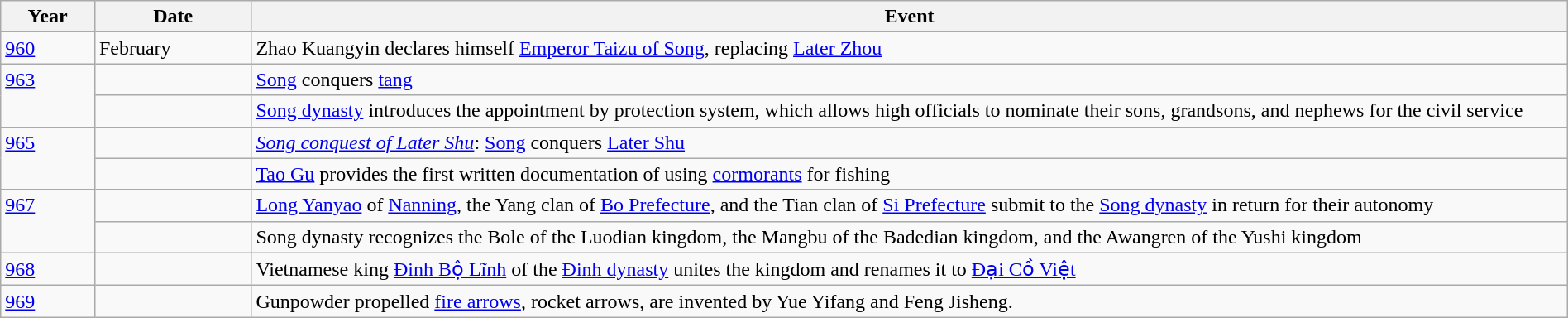<table class="wikitable" width="100%">
<tr>
<th style="width:6%">Year</th>
<th style="width:10%">Date</th>
<th>Event</th>
</tr>
<tr>
<td><a href='#'>960</a></td>
<td>February</td>
<td>Zhao Kuangyin declares himself <a href='#'>Emperor Taizu of Song</a>, replacing <a href='#'>Later Zhou</a></td>
</tr>
<tr>
<td rowspan="2" valign="top"><a href='#'>963</a></td>
<td></td>
<td><a href='#'>Song</a> conquers <a href='#'>tang</a></td>
</tr>
<tr>
<td></td>
<td><a href='#'>Song dynasty</a> introduces the appointment by protection system, which allows high officials to nominate their sons, grandsons, and nephews for the civil service</td>
</tr>
<tr>
<td rowspan="2" valign="top"><a href='#'>965</a></td>
<td></td>
<td><em><a href='#'>Song conquest of Later Shu</a></em>: <a href='#'>Song</a> conquers <a href='#'>Later Shu</a></td>
</tr>
<tr>
<td></td>
<td><a href='#'>Tao Gu</a> provides the first written documentation of using <a href='#'>cormorants</a> for fishing</td>
</tr>
<tr>
<td rowspan="2" valign="top"><a href='#'>967</a></td>
<td></td>
<td><a href='#'>Long Yanyao</a> of <a href='#'>Nanning</a>, the Yang clan of <a href='#'>Bo Prefecture</a>, and the Tian clan of <a href='#'>Si Prefecture</a> submit to the <a href='#'>Song dynasty</a> in return for their autonomy</td>
</tr>
<tr>
<td></td>
<td>Song dynasty recognizes the Bole of the Luodian kingdom, the Mangbu of the Badedian kingdom, and the Awangren of the Yushi kingdom</td>
</tr>
<tr>
<td><a href='#'>968</a></td>
<td></td>
<td>Vietnamese king <a href='#'>Đinh Bộ Lĩnh</a> of the <a href='#'>Đinh dynasty</a> unites the kingdom and renames it to <a href='#'>Đại Cồ Việt</a></td>
</tr>
<tr>
<td><a href='#'>969</a></td>
<td></td>
<td>Gunpowder propelled <a href='#'>fire arrows</a>, rocket arrows, are invented by Yue Yifang and Feng Jisheng.</td>
</tr>
</table>
